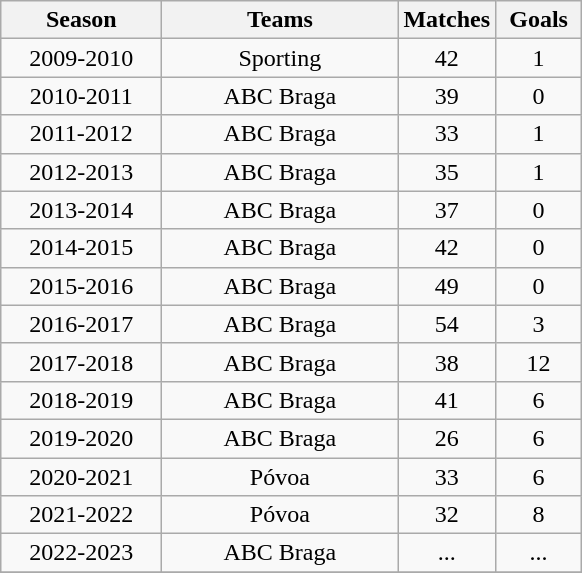<table class="wikitable" style="text-align:center;">
<tr>
<th width="100">Season</th>
<th width="150">Teams</th>
<th width="50">Matches</th>
<th width="50">Goals</th>
</tr>
<tr>
<td>2009-2010</td>
<td>Sporting</td>
<td>42</td>
<td>1</td>
</tr>
<tr>
<td>2010-2011</td>
<td>ABC Braga</td>
<td>39</td>
<td>0</td>
</tr>
<tr>
<td>2011-2012</td>
<td>ABC Braga</td>
<td>33</td>
<td>1</td>
</tr>
<tr>
<td>2012-2013</td>
<td>ABC Braga</td>
<td>35</td>
<td>1</td>
</tr>
<tr>
<td>2013-2014</td>
<td>ABC Braga</td>
<td>37</td>
<td>0</td>
</tr>
<tr>
<td>2014-2015</td>
<td>ABC Braga</td>
<td>42</td>
<td>0</td>
</tr>
<tr>
<td>2015-2016</td>
<td>ABC Braga</td>
<td>49</td>
<td>0</td>
</tr>
<tr>
<td>2016-2017</td>
<td>ABC Braga</td>
<td>54</td>
<td>3</td>
</tr>
<tr>
<td>2017-2018</td>
<td>ABC Braga</td>
<td>38</td>
<td>12</td>
</tr>
<tr>
<td>2018-2019</td>
<td>ABC Braga</td>
<td>41</td>
<td>6</td>
</tr>
<tr>
<td>2019-2020</td>
<td>ABC Braga</td>
<td>26</td>
<td>6</td>
</tr>
<tr>
<td>2020-2021</td>
<td>Póvoa</td>
<td>33</td>
<td>6</td>
</tr>
<tr>
<td>2021-2022</td>
<td>Póvoa</td>
<td>32</td>
<td>8</td>
</tr>
<tr>
<td>2022-2023</td>
<td>ABC Braga</td>
<td>...</td>
<td>...</td>
</tr>
<tr>
</tr>
</table>
